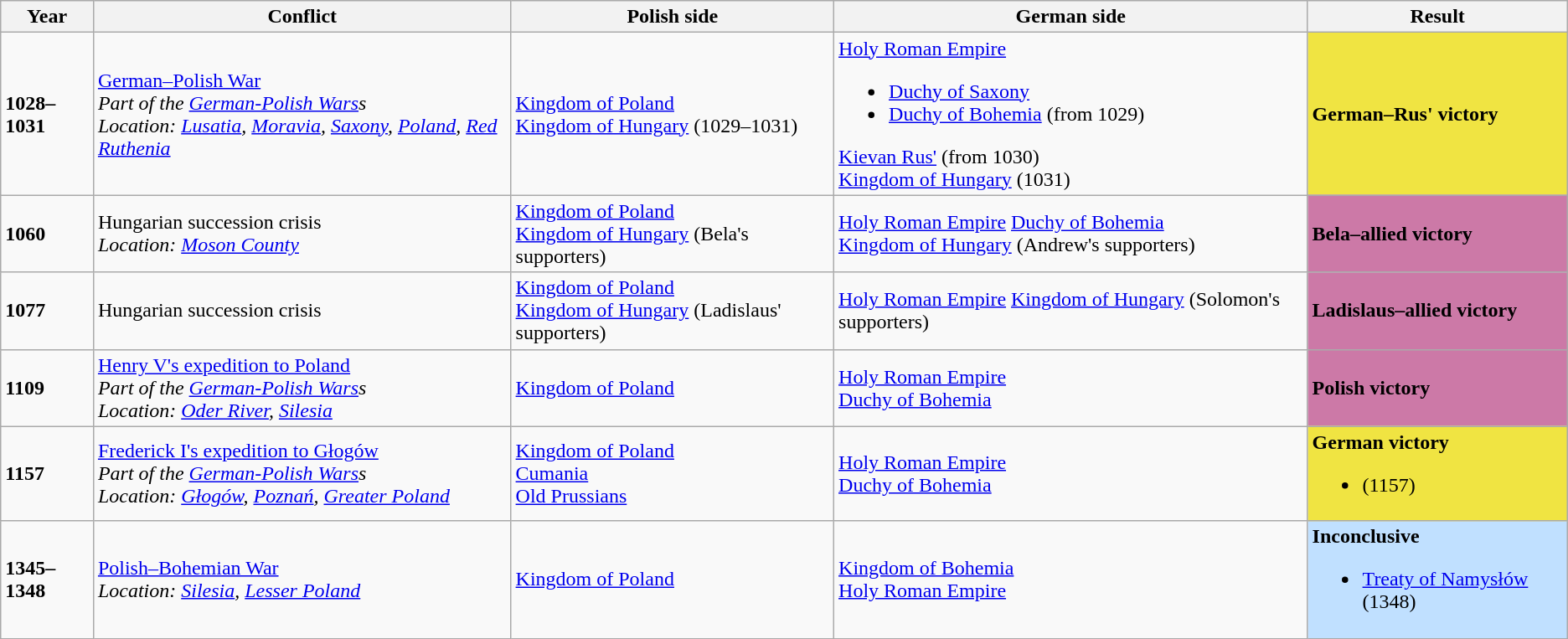<table class="wikitable">
<tr>
<th>Year</th>
<th>Conflict</th>
<th>Polish side</th>
<th>German side</th>
<th>Result</th>
</tr>
<tr>
<td><strong>1028–1031</strong></td>
<td><a href='#'>German–Polish War</a><br><em>Part of the <a href='#'>German-Polish Wars</a>s</em><br><em>Location: <a href='#'>Lusatia</a>, <a href='#'>Moravia</a>, <a href='#'>Saxony</a>, <a href='#'>Poland</a>, <a href='#'>Red Ruthenia</a></em></td>
<td> <a href='#'>Kingdom of Poland</a><br> <a href='#'>Kingdom of Hungary</a> (1029–1031)</td>
<td> <a href='#'>Holy Roman Empire</a><br><ul><li> <a href='#'>Duchy of Saxony</a></li><li> <a href='#'>Duchy of Bohemia</a> (from 1029)</li></ul><a href='#'>Kievan Rus'</a> (from 1030)<br> <a href='#'>Kingdom of Hungary</a> (1031)</td>
<td bgcolor="#F0E442"><strong>German–Rus' victory</strong></td>
</tr>
<tr>
<td><strong>1060</strong></td>
<td>Hungarian succession crisis<br><em>Location: <a href='#'>Moson County</a></em></td>
<td> <a href='#'>Kingdom of Poland</a><br> <a href='#'>Kingdom of Hungary</a> (Bela's supporters)</td>
<td> <a href='#'>Holy Roman Empire</a> <a href='#'>Duchy of Bohemia</a> <br> <a href='#'>Kingdom of Hungary</a> (Andrew's supporters)</td>
<td style="background:#CC79A7"><strong>Bela–allied victory</strong></td>
</tr>
<tr>
<td><strong>1077</strong></td>
<td>Hungarian succession crisis</td>
<td> <a href='#'>Kingdom of Poland</a><br> <a href='#'>Kingdom of Hungary</a> (Ladislaus' supporters)</td>
<td> <a href='#'>Holy Roman Empire</a> <a href='#'>Kingdom of Hungary</a> (Solomon's supporters)</td>
<td style="background:#CC79A7"><strong>Ladislaus–allied victory</strong></td>
</tr>
<tr>
<td><strong>1109</strong></td>
<td><a href='#'>Henry V's expedition to Poland</a><br><em>Part of the <a href='#'>German-Polish Wars</a>s</em><br><em>Location: <a href='#'>Oder River</a>, <a href='#'>Silesia</a></em></td>
<td> <a href='#'>Kingdom of Poland</a></td>
<td> <a href='#'>Holy Roman Empire</a><br> <a href='#'>Duchy of Bohemia</a></td>
<td style="background:#CC79A7"><strong>Polish victory</strong></td>
</tr>
<tr>
<td><strong>1157</strong></td>
<td><a href='#'>Frederick I's expedition to Głogów</a><br><em>Part of the <a href='#'>German-Polish Wars</a>s</em><br><em>Location: <a href='#'>Głogów</a>, <a href='#'>Poznań</a>, <a href='#'>Greater Poland</a></em></td>
<td> <a href='#'>Kingdom of Poland</a><br> <a href='#'>Cumania</a><br><a href='#'>Old Prussians</a></td>
<td> <a href='#'>Holy Roman Empire</a><br> <a href='#'>Duchy of Bohemia</a></td>
<td bgcolor="#F0E442"><strong>German victory</strong><br><ul><li> (1157)</li></ul></td>
</tr>
<tr>
<td><strong>1345–1348</strong></td>
<td><a href='#'>Polish–Bohemian War</a><br><em>Location: <a href='#'>Silesia</a>, <a href='#'>Lesser Poland</a></em></td>
<td> <a href='#'>Kingdom of Poland</a></td>
<td> <a href='#'>Kingdom of Bohemia</a><br> <a href='#'>Holy Roman Empire</a></td>
<td bgcolor="#C0E0FF"><strong>Inconclusive</strong><br><ul><li><a href='#'>Treaty of Namysłów</a> (1348)</li></ul></td>
</tr>
</table>
